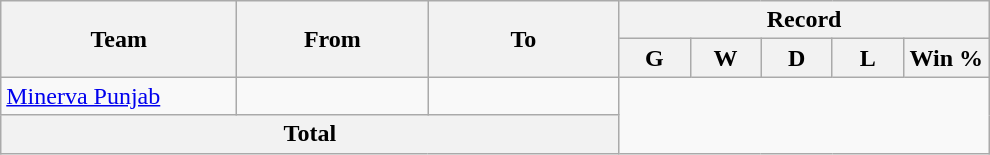<table class="wikitable" style="text-align: center">
<tr>
<th rowspan=2! width=150>Team</th>
<th rowspan=2! width=120>From</th>
<th rowspan=2! width=120>To</th>
<th colspan=7>Record</th>
</tr>
<tr>
<th width=40>G</th>
<th width=40>W</th>
<th width=40>D</th>
<th width=40>L</th>
<th width=50>Win %</th>
</tr>
<tr>
<td align=left><a href='#'>Minerva Punjab</a></td>
<td align=left></td>
<td align=left><br></td>
</tr>
<tr>
<th colspan="3">Total<br></th>
</tr>
</table>
